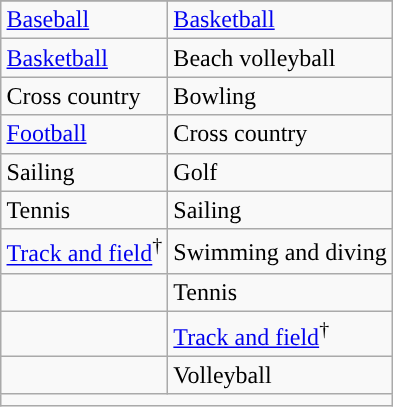<table class="wikitable" style="float:right; clear:right; margin:0 0 1em 1em;">
<tr>
</tr>
<tr>
<td><a href='#'>Baseball</a></td>
<td><a href='#'>Basketball</a></td>
</tr>
<tr>
<td><a href='#'>Basketball</a></td>
<td>Beach volleyball</td>
</tr>
<tr>
<td>Cross country</td>
<td>Bowling</td>
</tr>
<tr>
<td><a href='#'>Football</a></td>
<td>Cross country</td>
</tr>
<tr>
<td>Sailing</td>
<td>Golf</td>
</tr>
<tr>
<td>Tennis</td>
<td>Sailing</td>
</tr>
<tr>
<td><a href='#'>Track and field</a><sup>†</sup></td>
<td>Swimming and diving</td>
</tr>
<tr>
<td></td>
<td>Tennis</td>
</tr>
<tr>
<td></td>
<td><a href='#'>Track and field</a><sup>†</sup></td>
</tr>
<tr>
<td></td>
<td>Volleyball</td>
</tr>
<tr>
<td colspan="2"></td>
</tr>
</table>
